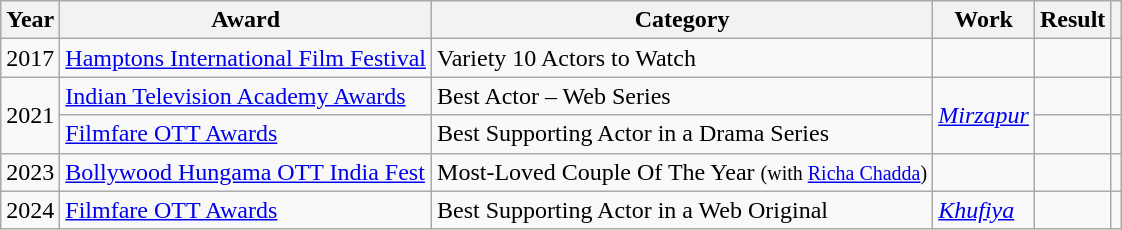<table class="wikitable">
<tr>
<th>Year</th>
<th>Award</th>
<th>Category</th>
<th>Work</th>
<th>Result</th>
<th scope="col" class="unsortable"></th>
</tr>
<tr>
<td>2017</td>
<td><a href='#'>Hamptons International Film Festival</a></td>
<td>Variety 10 Actors to Watch</td>
<td></td>
<td></td>
<td></td>
</tr>
<tr>
<td rowspan="2">2021</td>
<td><a href='#'>Indian Television Academy Awards</a></td>
<td>Best Actor – Web Series</td>
<td rowspan="2"><em><a href='#'>Mirzapur</a></em></td>
<td></td>
<td></td>
</tr>
<tr>
<td><a href='#'>Filmfare OTT Awards</a></td>
<td>Best Supporting Actor in a Drama Series</td>
<td></td>
<td></td>
</tr>
<tr>
<td>2023</td>
<td><a href='#'>Bollywood Hungama OTT India Fest</a></td>
<td>Most-Loved Couple Of The Year <small>(with <a href='#'>Richa Chadda</a>)</small></td>
<td></td>
<td></td>
<td></td>
</tr>
<tr>
<td>2024</td>
<td><a href='#'>Filmfare OTT Awards</a></td>
<td>Best Supporting Actor in a Web Original</td>
<td><em><a href='#'>Khufiya</a></em></td>
<td></td>
<td></td>
</tr>
</table>
